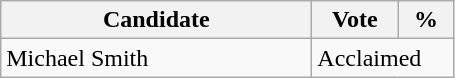<table class="wikitable">
<tr>
<th bgcolor="#DDDDFF" width="200px">Candidate</th>
<th bgcolor="#DDDDFF" width="50px">Vote</th>
<th bgcolor="#DDDDFF" width="30px">%</th>
</tr>
<tr>
<td>Michael Smith</td>
<td colspan="2">Acclaimed</td>
</tr>
</table>
